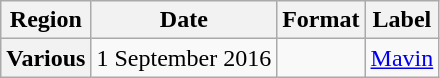<table class="wikitable plainrowheaders">
<tr>
<th scope="col">Region</th>
<th scope="col">Date</th>
<th scope="col">Format</th>
<th scope="col">Label</th>
</tr>
<tr>
<th scope="row">Various</th>
<td>1 September 2016</td>
<td></td>
<td><a href='#'>Mavin</a></td>
</tr>
</table>
